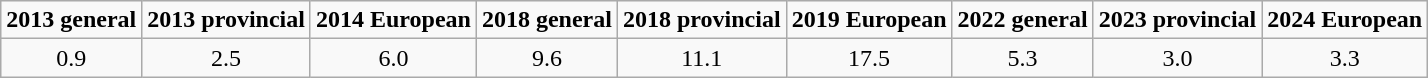<table class="wikitable" style="text-align:center">
<tr>
<td><strong>2013 general</strong></td>
<td><strong>2013 provincial</strong></td>
<td><strong>2014 European</strong></td>
<td><strong>2018 general</strong></td>
<td><strong>2018 provincial</strong></td>
<td><strong>2019 European</strong></td>
<td><strong>2022 general</strong></td>
<td><strong>2023 provincial</strong></td>
<td><strong>2024 European</strong></td>
</tr>
<tr>
<td>0.9</td>
<td>2.5</td>
<td>6.0</td>
<td>9.6</td>
<td>11.1</td>
<td>17.5</td>
<td>5.3</td>
<td>3.0</td>
<td>3.3</td>
</tr>
</table>
